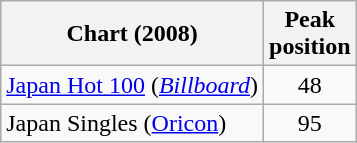<table class="wikitable sortable plainrowheaders">
<tr>
<th>Chart (2008)</th>
<th>Peak<br>position</th>
</tr>
<tr>
<td><a href='#'>Japan Hot 100</a> (<em><a href='#'>Billboard</a></em>)</td>
<td align="center">48</td>
</tr>
<tr>
<td>Japan Singles (<a href='#'>Oricon</a>)</td>
<td align="center">95</td>
</tr>
</table>
